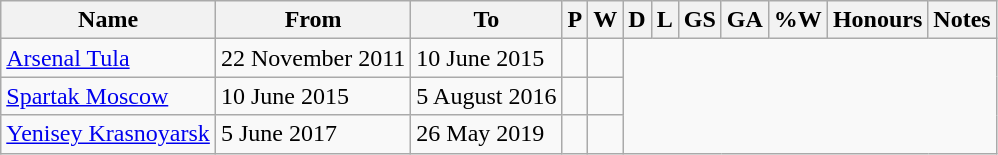<table class="wikitable sortable" style="text-align: center">
<tr>
<th>Name</th>
<th class="unsortable">From</th>
<th class="unsortable">To</th>
<th abbr="TOTAL OF MATCHES PLAYED">P</th>
<th abbr="MATCHES WON">W</th>
<th abbr="MATCHES DRAWN">D</th>
<th abbr="MATCHES LOST">L</th>
<th abbr="GOALS SCORED">GS</th>
<th abbr="GOAL AGAINST">GA</th>
<th abbr="PERCENTAGE OF MATCHES WON">%W</th>
<th abbr="HONOURS">Honours</th>
<th abbr="NOTES">Notes</th>
</tr>
<tr>
<td align=left><a href='#'>Arsenal Tula</a></td>
<td align=left>22 November 2011</td>
<td align=left>10 June 2015<br></td>
<td style="text-align:left;font-size:smaller"></td>
<td></td>
</tr>
<tr>
<td align=left><a href='#'>Spartak Moscow</a></td>
<td align=left>10 June 2015</td>
<td align=left>5 August 2016<br></td>
<td style="text-align:left;font-size:smaller"></td>
<td></td>
</tr>
<tr>
<td align=left><a href='#'>Yenisey Krasnoyarsk</a></td>
<td align=left>5 June 2017</td>
<td align=left>26 May 2019<br></td>
<td style="text-align:left;font-size:smaller"></td>
<td></td>
</tr>
</table>
